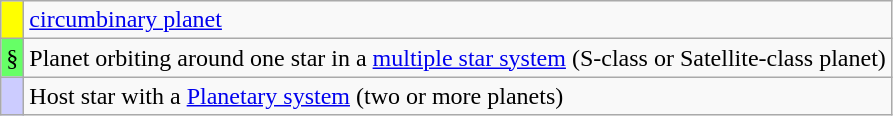<table class="wikitable">
<tr>
<td style="background-color: yellow"></td>
<td><a href='#'>circumbinary planet</a></td>
</tr>
<tr>
<td style="background-color:#66ff66">§</td>
<td>Planet orbiting around one star in a <a href='#'>multiple star system</a> (S-class or Satellite-class planet)</td>
</tr>
<tr>
<td style="background-color:#ccccff"></td>
<td>Host star with a <a href='#'>Planetary system</a> (two or more planets)</td>
</tr>
</table>
